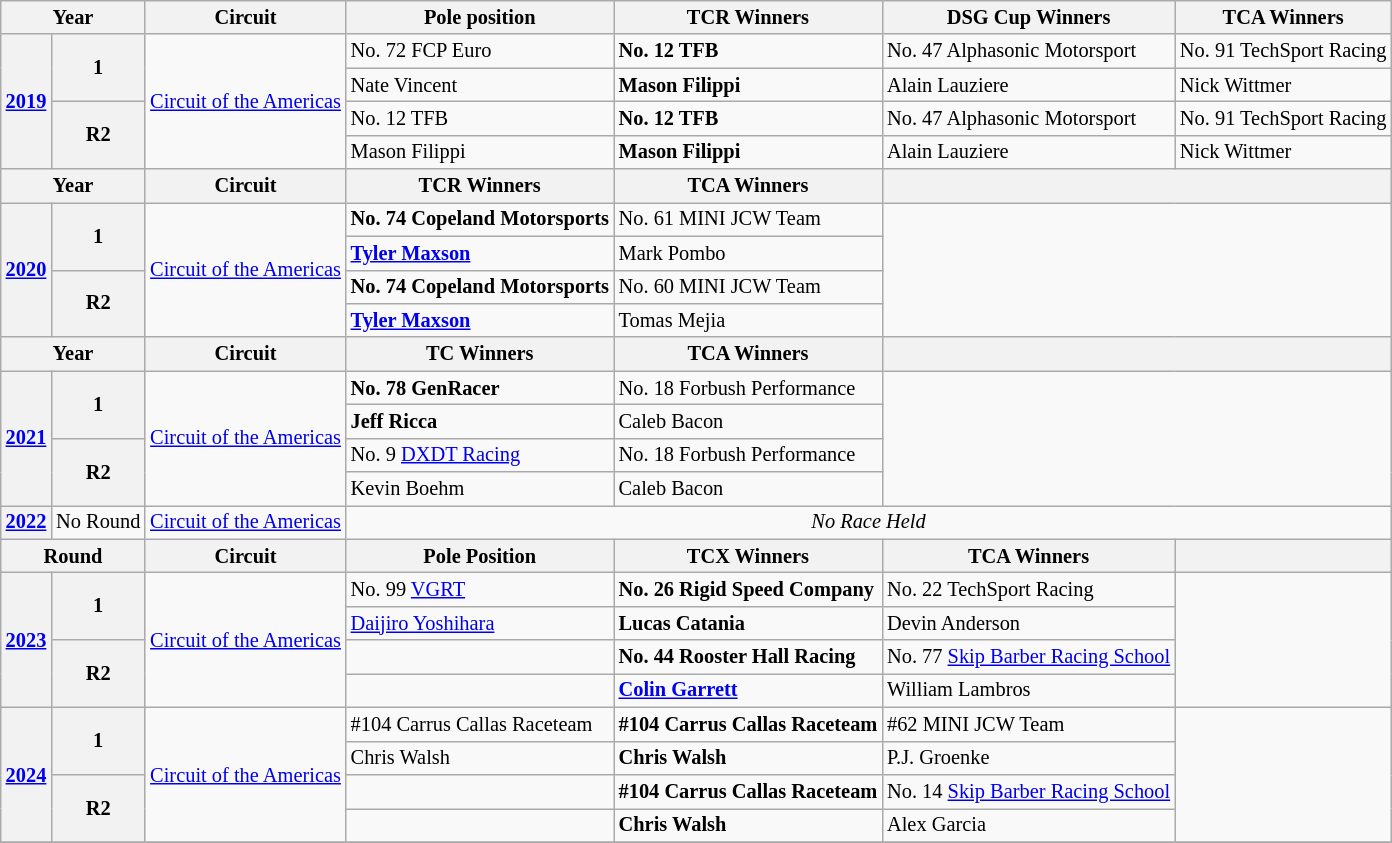<table class="wikitable" style="font-size:85%;">
<tr>
<th colspan=2>Year</th>
<th>Circuit</th>
<th>Pole position</th>
<th>TCR Winners</th>
<th>DSG Cup Winners</th>
<th>TCA Winners</th>
</tr>
<tr>
<th rowspan=4><a href='#'>2019</a></th>
<th rowspan=2>1</th>
<td rowspan=4><a href='#'>Circuit of the Americas</a></td>
<td> No. 72 FCP Euro</td>
<td><strong> No. 12 TFB</strong></td>
<td> No. 47 Alphasonic Motorsport</td>
<td> No. 91 TechSport Racing</td>
</tr>
<tr>
<td> Nate Vincent</td>
<td><strong> Mason Filippi</strong></td>
<td> Alain Lauziere</td>
<td> Nick Wittmer</td>
</tr>
<tr>
<th rowspan=2>R2</th>
<td> No. 12 TFB</td>
<td><strong> No. 12 TFB</strong></td>
<td> No. 47 Alphasonic Motorsport</td>
<td> No. 91 TechSport Racing</td>
</tr>
<tr>
<td> Mason Filippi</td>
<td><strong> Mason Filippi</strong></td>
<td> Alain Lauziere</td>
<td> Nick Wittmer</td>
</tr>
<tr>
<th colspan=2>Year</th>
<th>Circuit</th>
<th>TCR Winners</th>
<th>TCA Winners</th>
<th rowspan=1 colspan=5></th>
</tr>
<tr>
<th rowspan=4><a href='#'>2020</a></th>
<th rowspan=2>1</th>
<td rowspan=4><a href='#'>Circuit of the Americas</a></td>
<td><strong> No. 74 Copeland Motorsports</strong></td>
<td> No. 61 MINI JCW Team</td>
<td rowspan=4 colspan=6 align=center></td>
</tr>
<tr>
<td><strong> <a href='#'>Tyler Maxson</a></strong></td>
<td> Mark Pombo</td>
</tr>
<tr>
<th rowspan=2>R2</th>
<td><strong> No. 74 Copeland Motorsports</strong></td>
<td> No. 60 MINI JCW Team</td>
</tr>
<tr>
<td><strong> <a href='#'>Tyler Maxson</a></strong></td>
<td> Tomas Mejia</td>
</tr>
<tr>
<th colspan=2>Year</th>
<th>Circuit</th>
<th>TC Winners</th>
<th>TCA Winners</th>
<th rowspan=1 colspan=5></th>
</tr>
<tr>
<th rowspan=4><a href='#'>2021</a></th>
<th rowspan=2>1</th>
<td rowspan=4><a href='#'>Circuit of the Americas</a></td>
<td> <strong>No. 78 GenRacer</strong></td>
<td> No. 18 Forbush Performance</td>
<td rowspan=4 colspan=6 align=center></td>
</tr>
<tr>
<td> <strong>Jeff Ricca</strong></td>
<td> Caleb Bacon</td>
</tr>
<tr>
<th rowspan=2>R2</th>
<td> No. 9 <a href='#'>DXDT Racing</a></td>
<td> No. 18 Forbush Performance</td>
</tr>
<tr>
<td> Kevin Boehm</td>
<td> Caleb Bacon</td>
</tr>
<tr>
<th rowspan=1><a href='#'>2022</a></th>
<td>No Round</td>
<td rowspan=1><a href='#'>Circuit of the Americas</a></td>
<td colspan=9 align=center><em>No Race Held</em></td>
</tr>
<tr>
<th colspan=2>Round</th>
<th>Circuit</th>
<th>Pole Position</th>
<th>TCX Winners</th>
<th>TCA Winners</th>
<th colspan=5></th>
</tr>
<tr>
<th rowspan=4><a href='#'>2023</a></th>
<th rowspan=2>1</th>
<td rowspan=4><a href='#'>Circuit of the Americas</a></td>
<td> No. 99 <a href='#'>VGRT</a></td>
<td><strong> No. 26 Rigid Speed Company</strong></td>
<td> No. 22 TechSport Racing</td>
<td rowspan=4 colspan=6 align=center></td>
</tr>
<tr>
<td> <a href='#'>Daijiro Yoshihara</a></td>
<td><strong> Lucas Catania</strong></td>
<td> Devin Anderson</td>
</tr>
<tr>
<th rowspan=2>R2</th>
<td></td>
<td><strong> No. 44 Rooster Hall Racing</strong></td>
<td> No. 77 <a href='#'>Skip Barber Racing School</a></td>
</tr>
<tr>
<td></td>
<td><strong> <a href='#'>Colin Garrett</a></strong></td>
<td> William Lambros</td>
</tr>
<tr>
<th rowspan=4><a href='#'>2024</a></th>
<th rowspan=2>1</th>
<td rowspan=4><a href='#'>Circuit of the Americas</a></td>
<td> #104 Carrus Callas Raceteam</td>
<td><strong> #104 Carrus Callas Raceteam</strong></td>
<td> #62 MINI JCW Team</td>
<td rowspan=4 colspan=6 align=center></td>
</tr>
<tr>
<td> Chris Walsh</td>
<td><strong> Chris Walsh</strong></td>
<td> P.J. Groenke</td>
</tr>
<tr>
<th rowspan=2>R2</th>
<td></td>
<td><strong> #104 Carrus Callas Raceteam</strong></td>
<td> No. 14 <a href='#'>Skip Barber Racing School</a></td>
</tr>
<tr>
<td></td>
<td><strong> Chris Walsh</strong></td>
<td>  Alex Garcia</td>
</tr>
<tr>
</tr>
</table>
